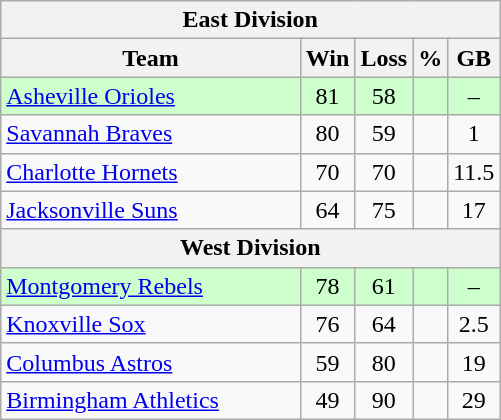<table class="wikitable">
<tr>
<th colspan="5">East Division</th>
</tr>
<tr>
<th width="60%">Team</th>
<th>Win</th>
<th>Loss</th>
<th>%</th>
<th>GB</th>
</tr>
<tr align=center bgcolor=ccffcc>
<td align=left><a href='#'>Asheville Orioles</a></td>
<td>81</td>
<td>58</td>
<td></td>
<td>–</td>
</tr>
<tr align=center>
<td align=left><a href='#'>Savannah Braves</a></td>
<td>80</td>
<td>59</td>
<td></td>
<td>1</td>
</tr>
<tr align=center>
<td align=left><a href='#'>Charlotte Hornets</a></td>
<td>70</td>
<td>70</td>
<td></td>
<td>11.5</td>
</tr>
<tr align=center>
<td align=left><a href='#'>Jacksonville Suns</a></td>
<td>64</td>
<td>75</td>
<td></td>
<td>17</td>
</tr>
<tr>
<th colspan="5">West Division</th>
</tr>
<tr align=center bgcolor=ccffcc>
<td align=left><a href='#'>Montgomery Rebels</a></td>
<td>78</td>
<td>61</td>
<td></td>
<td>–</td>
</tr>
<tr align=center>
<td align=left><a href='#'>Knoxville Sox</a></td>
<td>76</td>
<td>64</td>
<td></td>
<td>2.5</td>
</tr>
<tr align=center>
<td align=left><a href='#'>Columbus Astros</a></td>
<td>59</td>
<td>80</td>
<td></td>
<td>19</td>
</tr>
<tr align=center>
<td align=left><a href='#'>Birmingham Athletics</a></td>
<td>49</td>
<td>90</td>
<td></td>
<td>29</td>
</tr>
</table>
